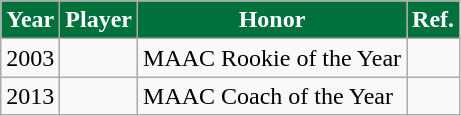<table class="wikitable sortable" border="1">
<tr align="center">
<th style="background:#00703c; color:White;">Year</th>
<th style="background:#00703c; color:White;">Player</th>
<th style="background:#00703c; color:White;">Honor</th>
<th style="background:#00703c; color:White;" class=unsortable>Ref.</th>
</tr>
<tr>
<td>2003</td>
<td></td>
<td>MAAC Rookie of the Year</td>
<td></td>
</tr>
<tr>
<td>2013</td>
<td></td>
<td>MAAC Coach of the Year</td>
<td></td>
</tr>
</table>
